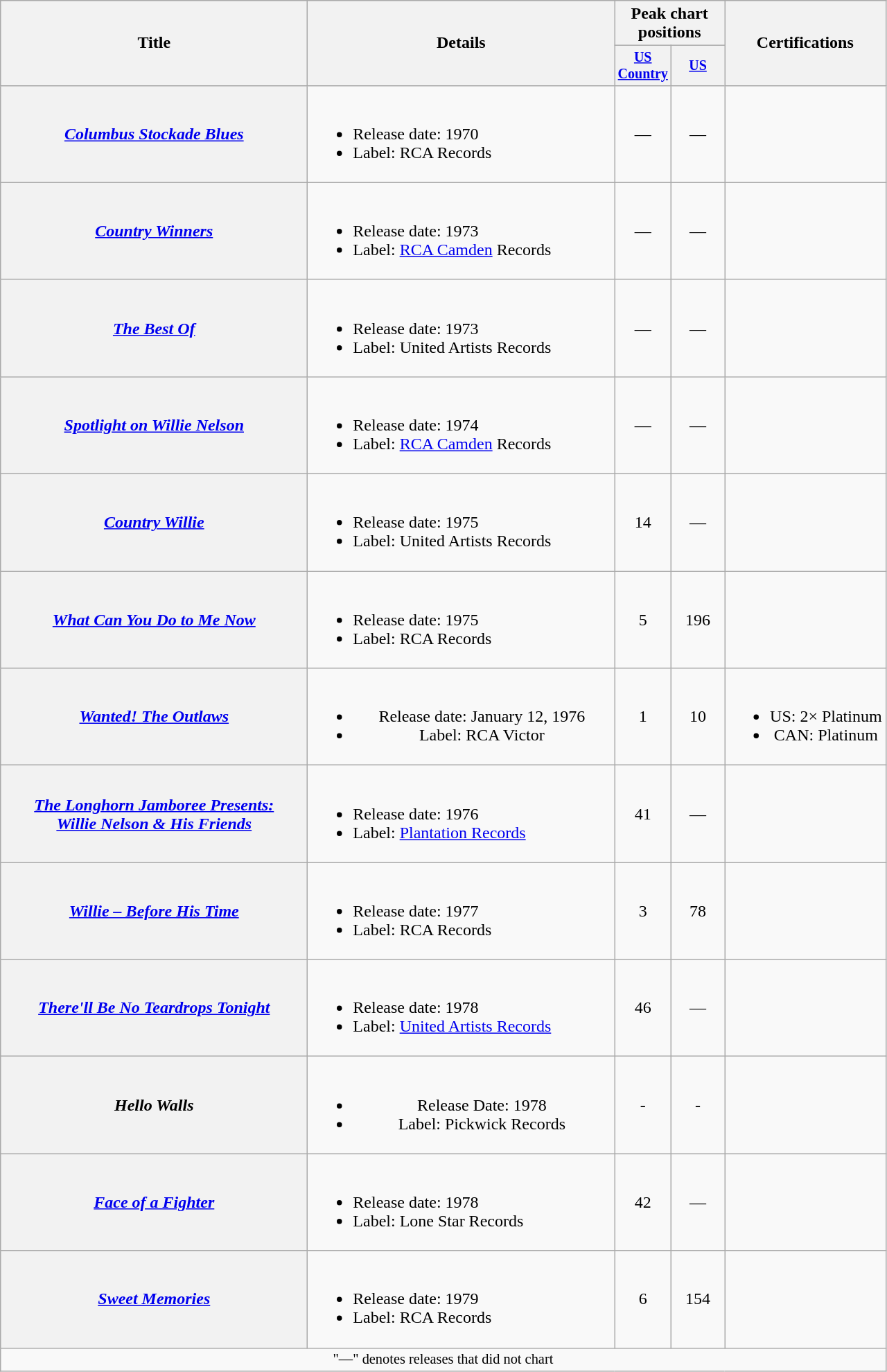<table class="wikitable plainrowheaders" style="text-align:center;">
<tr>
<th rowspan="2" style="width:18em;">Title</th>
<th rowspan="2" style="width:18em;">Details</th>
<th colspan="2">Peak chart<br>positions</th>
<th rowspan="2">Certifications</th>
</tr>
<tr style="font-size:smaller;">
<th width="45"><a href='#'>US Country</a></th>
<th width="45"><a href='#'>US</a></th>
</tr>
<tr>
<th scope="row"><em><a href='#'>Columbus Stockade Blues</a></em></th>
<td align="left"><br><ul><li>Release date: 1970</li><li>Label: RCA Records</li></ul></td>
<td>—</td>
<td>—</td>
<td></td>
</tr>
<tr>
<th scope="row"><em><a href='#'>Country Winners</a></em></th>
<td align="left"><br><ul><li>Release date: 1973</li><li>Label: <a href='#'>RCA Camden</a> Records</li></ul></td>
<td>—</td>
<td>—</td>
<td></td>
</tr>
<tr>
<th scope="row"><em><a href='#'>The Best Of</a></em></th>
<td align="left"><br><ul><li>Release date: 1973</li><li>Label: United Artists Records</li></ul></td>
<td>—</td>
<td>—</td>
<td></td>
</tr>
<tr>
<th scope="row"><em><a href='#'>Spotlight on Willie Nelson</a></em></th>
<td align="left"><br><ul><li>Release date: 1974</li><li>Label: <a href='#'>RCA Camden</a> Records</li></ul></td>
<td>—</td>
<td>—</td>
<td></td>
</tr>
<tr>
<th scope="row"><em><a href='#'>Country Willie</a></em></th>
<td align="left"><br><ul><li>Release date: 1975</li><li>Label: United Artists Records</li></ul></td>
<td>14</td>
<td>—</td>
<td></td>
</tr>
<tr>
<th scope="row"><em><a href='#'>What Can You Do to Me Now</a></em></th>
<td align="left"><br><ul><li>Release date: 1975</li><li>Label: RCA Records</li></ul></td>
<td>5</td>
<td>196</td>
<td></td>
</tr>
<tr>
<th scope="row"><em><a href='#'>Wanted! The Outlaws</a></em><br></th>
<td><br><ul><li>Release date: January 12, 1976</li><li>Label: RCA Victor</li></ul></td>
<td>1</td>
<td>10</td>
<td><br><ul><li>US: 2× Platinum</li><li>CAN: Platinum</li></ul></td>
</tr>
<tr>
<th scope="row"><em><a href='#'>The Longhorn Jamboree Presents:<br>Willie Nelson & His Friends</a></em></th>
<td align="left"><br><ul><li>Release date: 1976</li><li>Label: <a href='#'>Plantation Records</a></li></ul></td>
<td>41</td>
<td>—</td>
<td></td>
</tr>
<tr>
<th scope="row"><em><a href='#'>Willie – Before His Time</a></em></th>
<td align="left"><br><ul><li>Release date: 1977</li><li>Label: RCA Records</li></ul></td>
<td>3</td>
<td>78</td>
<td></td>
</tr>
<tr>
<th scope="row"><em><a href='#'>There'll Be No Teardrops Tonight</a></em></th>
<td align="left"><br><ul><li>Release date: 1978</li><li>Label: <a href='#'>United Artists Records</a></li></ul></td>
<td>46</td>
<td>—</td>
<td></td>
</tr>
<tr>
<th scope="row"><em>Hello Walls</em></th>
<td><br><ul><li>Release Date: 1978</li><li>Label: Pickwick Records</li></ul></td>
<td>-</td>
<td>-</td>
<td></td>
</tr>
<tr>
<th scope="row"><em><a href='#'>Face of a Fighter</a></em></th>
<td align="left"><br><ul><li>Release date: 1978</li><li>Label: Lone Star Records</li></ul></td>
<td>42</td>
<td>—</td>
<td></td>
</tr>
<tr>
<th scope="row"><em><a href='#'>Sweet Memories</a></em></th>
<td align="left"><br><ul><li>Release date: 1979</li><li>Label: RCA Records</li></ul></td>
<td>6</td>
<td>154</td>
<td></td>
</tr>
<tr>
<td colspan="5" style="font-size:85%">"—" denotes releases that did not chart</td>
</tr>
</table>
